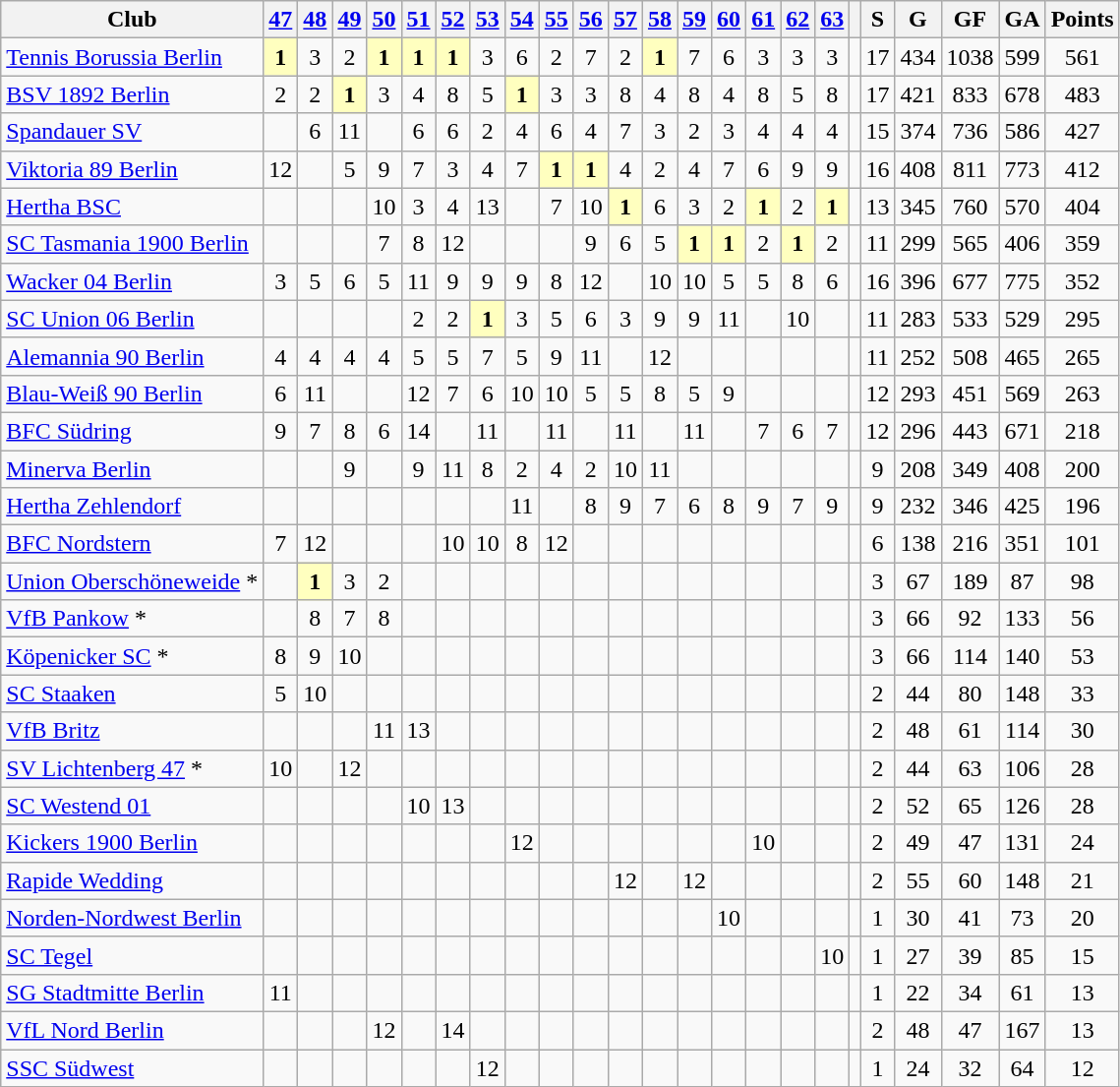<table class="wikitable">
<tr>
<th>Club</th>
<th><a href='#'>47</a></th>
<th><a href='#'>48</a></th>
<th><a href='#'>49</a></th>
<th><a href='#'>50</a></th>
<th><a href='#'>51</a></th>
<th><a href='#'>52</a></th>
<th><a href='#'>53</a></th>
<th><a href='#'>54</a></th>
<th><a href='#'>55</a></th>
<th><a href='#'>56</a></th>
<th><a href='#'>57</a></th>
<th><a href='#'>58</a></th>
<th><a href='#'>59</a></th>
<th><a href='#'>60</a></th>
<th><a href='#'>61</a></th>
<th><a href='#'>62</a></th>
<th><a href='#'>63</a></th>
<th></th>
<th>S</th>
<th>G</th>
<th>GF</th>
<th>GA</th>
<th>Points</th>
</tr>
<tr style="text-align:center;">
<td align="left"><a href='#'>Tennis Borussia Berlin</a></td>
<td style="background:#ffffbf;"><strong>1</strong></td>
<td>3</td>
<td>2</td>
<td style="background:#ffffbf;"><strong>1</strong></td>
<td style="background:#ffffbf;"><strong>1</strong></td>
<td style="background:#ffffbf;"><strong>1</strong></td>
<td>3</td>
<td>6</td>
<td>2</td>
<td>7</td>
<td>2</td>
<td style="background:#ffffbf;"><strong>1</strong></td>
<td>7</td>
<td>6</td>
<td>3</td>
<td>3</td>
<td>3</td>
<td></td>
<td>17</td>
<td>434</td>
<td>1038</td>
<td>599</td>
<td>561</td>
</tr>
<tr style="text-align:center;">
<td align="left"><a href='#'>BSV 1892 Berlin</a></td>
<td>2</td>
<td>2</td>
<td style="background:#ffffbf;"><strong>1</strong></td>
<td>3</td>
<td>4</td>
<td>8</td>
<td>5</td>
<td style="background:#ffffbf;"><strong>1</strong></td>
<td>3</td>
<td>3</td>
<td>8</td>
<td>4</td>
<td>8</td>
<td>4</td>
<td>8</td>
<td>5</td>
<td>8</td>
<td></td>
<td>17</td>
<td>421</td>
<td>833</td>
<td>678</td>
<td>483</td>
</tr>
<tr style="text-align:center;">
<td align="left"><a href='#'>Spandauer SV</a></td>
<td></td>
<td>6</td>
<td>11</td>
<td></td>
<td>6</td>
<td>6</td>
<td>2</td>
<td>4</td>
<td>6</td>
<td>4</td>
<td>7</td>
<td>3</td>
<td>2</td>
<td>3</td>
<td>4</td>
<td>4</td>
<td>4</td>
<td></td>
<td>15</td>
<td>374</td>
<td>736</td>
<td>586</td>
<td>427</td>
</tr>
<tr style="text-align:center;">
<td align="left"><a href='#'>Viktoria 89 Berlin</a></td>
<td>12</td>
<td></td>
<td>5</td>
<td>9</td>
<td>7</td>
<td>3</td>
<td>4</td>
<td>7</td>
<td style="background:#ffffbf;"><strong>1</strong></td>
<td style="background:#ffffbf;"><strong>1</strong></td>
<td>4</td>
<td>2</td>
<td>4</td>
<td>7</td>
<td>6</td>
<td>9</td>
<td>9</td>
<td></td>
<td>16</td>
<td>408</td>
<td>811</td>
<td>773</td>
<td>412</td>
</tr>
<tr style="text-align:center;">
<td align="left"><a href='#'>Hertha BSC</a></td>
<td></td>
<td></td>
<td></td>
<td>10</td>
<td>3</td>
<td>4</td>
<td>13</td>
<td></td>
<td>7</td>
<td>10</td>
<td style="background:#ffffbf;"><strong>1</strong></td>
<td>6</td>
<td>3</td>
<td>2</td>
<td style="background:#ffffbf;"><strong>1</strong></td>
<td>2</td>
<td style="background:#ffffbf;"><strong>1</strong></td>
<td></td>
<td>13</td>
<td>345</td>
<td>760</td>
<td>570</td>
<td>404</td>
</tr>
<tr style="text-align:center;">
<td align="left"><a href='#'>SC Tasmania 1900 Berlin</a></td>
<td></td>
<td></td>
<td></td>
<td>7</td>
<td>8</td>
<td>12</td>
<td></td>
<td></td>
<td></td>
<td>9</td>
<td>6</td>
<td>5</td>
<td style="background:#ffffbf;"><strong>1</strong></td>
<td style="background:#ffffbf;"><strong>1</strong></td>
<td>2</td>
<td style="background:#ffffbf;"><strong>1</strong></td>
<td>2</td>
<td></td>
<td>11</td>
<td>299</td>
<td>565</td>
<td>406</td>
<td>359</td>
</tr>
<tr style="text-align:center;">
<td align="left"><a href='#'>Wacker 04 Berlin</a></td>
<td>3</td>
<td>5</td>
<td>6</td>
<td>5</td>
<td>11</td>
<td>9</td>
<td>9</td>
<td>9</td>
<td>8</td>
<td>12</td>
<td></td>
<td>10</td>
<td>10</td>
<td>5</td>
<td>5</td>
<td>8</td>
<td>6</td>
<td></td>
<td>16</td>
<td>396</td>
<td>677</td>
<td>775</td>
<td>352</td>
</tr>
<tr style="text-align:center;">
<td align="left"><a href='#'>SC Union 06 Berlin</a></td>
<td></td>
<td></td>
<td></td>
<td></td>
<td>2</td>
<td>2</td>
<td style="background:#ffffbf;"><strong>1</strong></td>
<td>3</td>
<td>5</td>
<td>6</td>
<td>3</td>
<td>9</td>
<td>9</td>
<td>11</td>
<td></td>
<td>10</td>
<td></td>
<td></td>
<td>11</td>
<td>283</td>
<td>533</td>
<td>529</td>
<td>295</td>
</tr>
<tr style="text-align:center;">
<td align="left"><a href='#'>Alemannia 90 Berlin</a></td>
<td>4</td>
<td>4</td>
<td>4</td>
<td>4</td>
<td>5</td>
<td>5</td>
<td>7</td>
<td>5</td>
<td>9</td>
<td>11</td>
<td></td>
<td>12</td>
<td></td>
<td></td>
<td></td>
<td></td>
<td></td>
<td></td>
<td>11</td>
<td>252</td>
<td>508</td>
<td>465</td>
<td>265</td>
</tr>
<tr style="text-align:center;">
<td align="left"><a href='#'>Blau-Weiß 90 Berlin</a></td>
<td>6</td>
<td>11</td>
<td></td>
<td></td>
<td>12</td>
<td>7</td>
<td>6</td>
<td>10</td>
<td>10</td>
<td>5</td>
<td>5</td>
<td>8</td>
<td>5</td>
<td>9</td>
<td></td>
<td></td>
<td></td>
<td></td>
<td>12</td>
<td>293</td>
<td>451</td>
<td>569</td>
<td>263</td>
</tr>
<tr style="text-align:center;">
<td align="left"><a href='#'>BFC Südring</a></td>
<td>9</td>
<td>7</td>
<td>8</td>
<td>6</td>
<td>14</td>
<td></td>
<td>11</td>
<td></td>
<td>11</td>
<td></td>
<td>11</td>
<td></td>
<td>11</td>
<td></td>
<td>7</td>
<td>6</td>
<td>7</td>
<td></td>
<td>12</td>
<td>296</td>
<td>443</td>
<td>671</td>
<td>218</td>
</tr>
<tr style="text-align:center;">
<td align="left"><a href='#'>Minerva Berlin</a></td>
<td></td>
<td></td>
<td>9</td>
<td></td>
<td>9</td>
<td>11</td>
<td>8</td>
<td>2</td>
<td>4</td>
<td>2</td>
<td>10</td>
<td>11</td>
<td></td>
<td></td>
<td></td>
<td></td>
<td></td>
<td></td>
<td>9</td>
<td>208</td>
<td>349</td>
<td>408</td>
<td>200</td>
</tr>
<tr style="text-align:center;">
<td align="left"><a href='#'>Hertha Zehlendorf</a></td>
<td></td>
<td></td>
<td></td>
<td></td>
<td></td>
<td></td>
<td></td>
<td>11</td>
<td></td>
<td>8</td>
<td>9</td>
<td>7</td>
<td>6</td>
<td>8</td>
<td>9</td>
<td>7</td>
<td>9</td>
<td></td>
<td>9</td>
<td>232</td>
<td>346</td>
<td>425</td>
<td>196</td>
</tr>
<tr style="text-align:center;">
<td align="left"><a href='#'>BFC Nordstern</a></td>
<td>7</td>
<td>12</td>
<td></td>
<td></td>
<td></td>
<td>10</td>
<td>10</td>
<td>8</td>
<td>12</td>
<td></td>
<td></td>
<td></td>
<td></td>
<td></td>
<td></td>
<td></td>
<td></td>
<td></td>
<td>6</td>
<td>138</td>
<td>216</td>
<td>351</td>
<td>101</td>
</tr>
<tr style="text-align:center;">
<td align="left"><a href='#'>Union Oberschöneweide</a> *</td>
<td></td>
<td style="background:#ffffbf;"><strong>1</strong></td>
<td>3</td>
<td>2</td>
<td></td>
<td></td>
<td></td>
<td></td>
<td></td>
<td></td>
<td></td>
<td></td>
<td></td>
<td></td>
<td></td>
<td></td>
<td></td>
<td></td>
<td>3</td>
<td>67</td>
<td>189</td>
<td>87</td>
<td>98</td>
</tr>
<tr style="text-align:center;">
<td align="left"><a href='#'>VfB Pankow</a> *</td>
<td></td>
<td>8</td>
<td>7</td>
<td>8</td>
<td></td>
<td></td>
<td></td>
<td></td>
<td></td>
<td></td>
<td></td>
<td></td>
<td></td>
<td></td>
<td></td>
<td></td>
<td></td>
<td></td>
<td>3</td>
<td>66</td>
<td>92</td>
<td>133</td>
<td>56</td>
</tr>
<tr style="text-align:center;">
<td align="left"><a href='#'>Köpenicker SC</a> *</td>
<td>8</td>
<td>9</td>
<td>10</td>
<td></td>
<td></td>
<td></td>
<td></td>
<td></td>
<td></td>
<td></td>
<td></td>
<td></td>
<td></td>
<td></td>
<td></td>
<td></td>
<td></td>
<td></td>
<td>3</td>
<td>66</td>
<td>114</td>
<td>140</td>
<td>53</td>
</tr>
<tr style="text-align:center;">
<td align="left"><a href='#'>SC Staaken</a></td>
<td>5</td>
<td>10</td>
<td></td>
<td></td>
<td></td>
<td></td>
<td></td>
<td></td>
<td></td>
<td></td>
<td></td>
<td></td>
<td></td>
<td></td>
<td></td>
<td></td>
<td></td>
<td></td>
<td>2</td>
<td>44</td>
<td>80</td>
<td>148</td>
<td>33</td>
</tr>
<tr style="text-align:center;">
<td align="left"><a href='#'>VfB Britz</a></td>
<td></td>
<td></td>
<td></td>
<td>11</td>
<td>13</td>
<td></td>
<td></td>
<td></td>
<td></td>
<td></td>
<td></td>
<td></td>
<td></td>
<td></td>
<td></td>
<td></td>
<td></td>
<td></td>
<td>2</td>
<td>48</td>
<td>61</td>
<td>114</td>
<td>30</td>
</tr>
<tr style="text-align:center;">
<td align="left"><a href='#'>SV Lichtenberg 47</a> *</td>
<td>10</td>
<td></td>
<td>12</td>
<td></td>
<td></td>
<td></td>
<td></td>
<td></td>
<td></td>
<td></td>
<td></td>
<td></td>
<td></td>
<td></td>
<td></td>
<td></td>
<td></td>
<td></td>
<td>2</td>
<td>44</td>
<td>63</td>
<td>106</td>
<td>28</td>
</tr>
<tr style="text-align:center;">
<td align="left"><a href='#'>SC Westend 01</a></td>
<td></td>
<td></td>
<td></td>
<td></td>
<td>10</td>
<td>13</td>
<td></td>
<td></td>
<td></td>
<td></td>
<td></td>
<td></td>
<td></td>
<td></td>
<td></td>
<td></td>
<td></td>
<td></td>
<td>2</td>
<td>52</td>
<td>65</td>
<td>126</td>
<td>28</td>
</tr>
<tr style="text-align:center;">
<td align="left"><a href='#'>Kickers 1900 Berlin</a></td>
<td></td>
<td></td>
<td></td>
<td></td>
<td></td>
<td></td>
<td></td>
<td>12</td>
<td></td>
<td></td>
<td></td>
<td></td>
<td></td>
<td></td>
<td>10</td>
<td></td>
<td></td>
<td></td>
<td>2</td>
<td>49</td>
<td>47</td>
<td>131</td>
<td>24</td>
</tr>
<tr style="text-align:center;">
<td align="left"><a href='#'>Rapide Wedding</a></td>
<td></td>
<td></td>
<td></td>
<td></td>
<td></td>
<td></td>
<td></td>
<td></td>
<td></td>
<td></td>
<td>12</td>
<td></td>
<td>12</td>
<td></td>
<td></td>
<td></td>
<td></td>
<td></td>
<td>2</td>
<td>55</td>
<td>60</td>
<td>148</td>
<td>21</td>
</tr>
<tr style="text-align:center;">
<td align="left"><a href='#'>Norden-Nordwest Berlin</a></td>
<td></td>
<td></td>
<td></td>
<td></td>
<td></td>
<td></td>
<td></td>
<td></td>
<td></td>
<td></td>
<td></td>
<td></td>
<td></td>
<td>10</td>
<td></td>
<td></td>
<td></td>
<td></td>
<td>1</td>
<td>30</td>
<td>41</td>
<td>73</td>
<td>20</td>
</tr>
<tr style="text-align:center;">
<td align="left"><a href='#'>SC Tegel</a></td>
<td></td>
<td></td>
<td></td>
<td></td>
<td></td>
<td></td>
<td></td>
<td></td>
<td></td>
<td></td>
<td></td>
<td></td>
<td></td>
<td></td>
<td></td>
<td></td>
<td>10</td>
<td></td>
<td>1</td>
<td>27</td>
<td>39</td>
<td>85</td>
<td>15</td>
</tr>
<tr style="text-align:center;">
<td align="left"><a href='#'>SG Stadtmitte Berlin</a></td>
<td>11</td>
<td></td>
<td></td>
<td></td>
<td></td>
<td></td>
<td></td>
<td></td>
<td></td>
<td></td>
<td></td>
<td></td>
<td></td>
<td></td>
<td></td>
<td></td>
<td></td>
<td></td>
<td>1</td>
<td>22</td>
<td>34</td>
<td>61</td>
<td>13</td>
</tr>
<tr style="text-align:center;">
<td align="left"><a href='#'>VfL Nord Berlin</a></td>
<td></td>
<td></td>
<td></td>
<td>12</td>
<td></td>
<td>14</td>
<td></td>
<td></td>
<td></td>
<td></td>
<td></td>
<td></td>
<td></td>
<td></td>
<td></td>
<td></td>
<td></td>
<td></td>
<td>2</td>
<td>48</td>
<td>47</td>
<td>167</td>
<td>13</td>
</tr>
<tr style="text-align:center;">
<td align="left"><a href='#'>SSC Südwest</a></td>
<td></td>
<td></td>
<td></td>
<td></td>
<td></td>
<td></td>
<td>12</td>
<td></td>
<td></td>
<td></td>
<td></td>
<td></td>
<td></td>
<td></td>
<td></td>
<td></td>
<td></td>
<td></td>
<td>1</td>
<td>24</td>
<td>32</td>
<td>64</td>
<td>12</td>
</tr>
</table>
